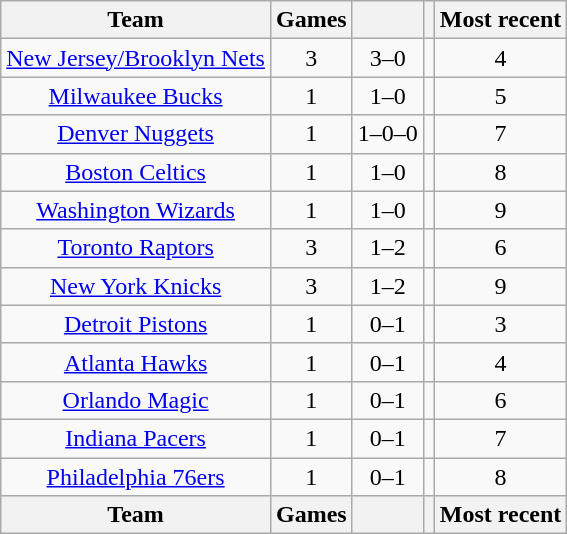<table class="wikitable sortable" style="text-align:center">
<tr>
<th>Team</th>
<th>Games</th>
<th></th>
<th></th>
<th>Most recent</th>
</tr>
<tr>
<td><a href='#'>New Jersey/Brooklyn Nets</a></td>
<td>3</td>
<td>3–0</td>
<td></td>
<td>4</td>
</tr>
<tr>
<td><a href='#'>Milwaukee Bucks</a></td>
<td>1</td>
<td>1–0</td>
<td></td>
<td>5</td>
</tr>
<tr>
<td><a href='#'>Denver Nuggets</a></td>
<td>1</td>
<td>1–0–0</td>
<td></td>
<td>7</td>
</tr>
<tr>
<td><a href='#'>Boston Celtics</a></td>
<td>1</td>
<td>1–0</td>
<td></td>
<td>8</td>
</tr>
<tr>
<td><a href='#'>Washington Wizards</a></td>
<td>1</td>
<td>1–0</td>
<td></td>
<td>9</td>
</tr>
<tr>
<td><a href='#'>Toronto Raptors</a></td>
<td>3</td>
<td>1–2</td>
<td></td>
<td>6</td>
</tr>
<tr>
<td><a href='#'>New York Knicks</a></td>
<td>3</td>
<td>1–2</td>
<td></td>
<td>9</td>
</tr>
<tr>
<td><a href='#'>Detroit Pistons</a></td>
<td>1</td>
<td>0–1</td>
<td></td>
<td>3</td>
</tr>
<tr>
<td><a href='#'>Atlanta Hawks</a></td>
<td>1</td>
<td>0–1</td>
<td></td>
<td>4</td>
</tr>
<tr>
<td><a href='#'>Orlando Magic</a></td>
<td>1</td>
<td>0–1</td>
<td></td>
<td>6</td>
</tr>
<tr>
<td><a href='#'>Indiana Pacers</a></td>
<td>1</td>
<td>0–1</td>
<td></td>
<td>7</td>
</tr>
<tr>
<td><a href='#'>Philadelphia 76ers</a></td>
<td>1</td>
<td>0–1</td>
<td></td>
<td>8</td>
</tr>
<tr>
<th>Team</th>
<th>Games</th>
<th></th>
<th></th>
<th>Most recent</th>
</tr>
</table>
